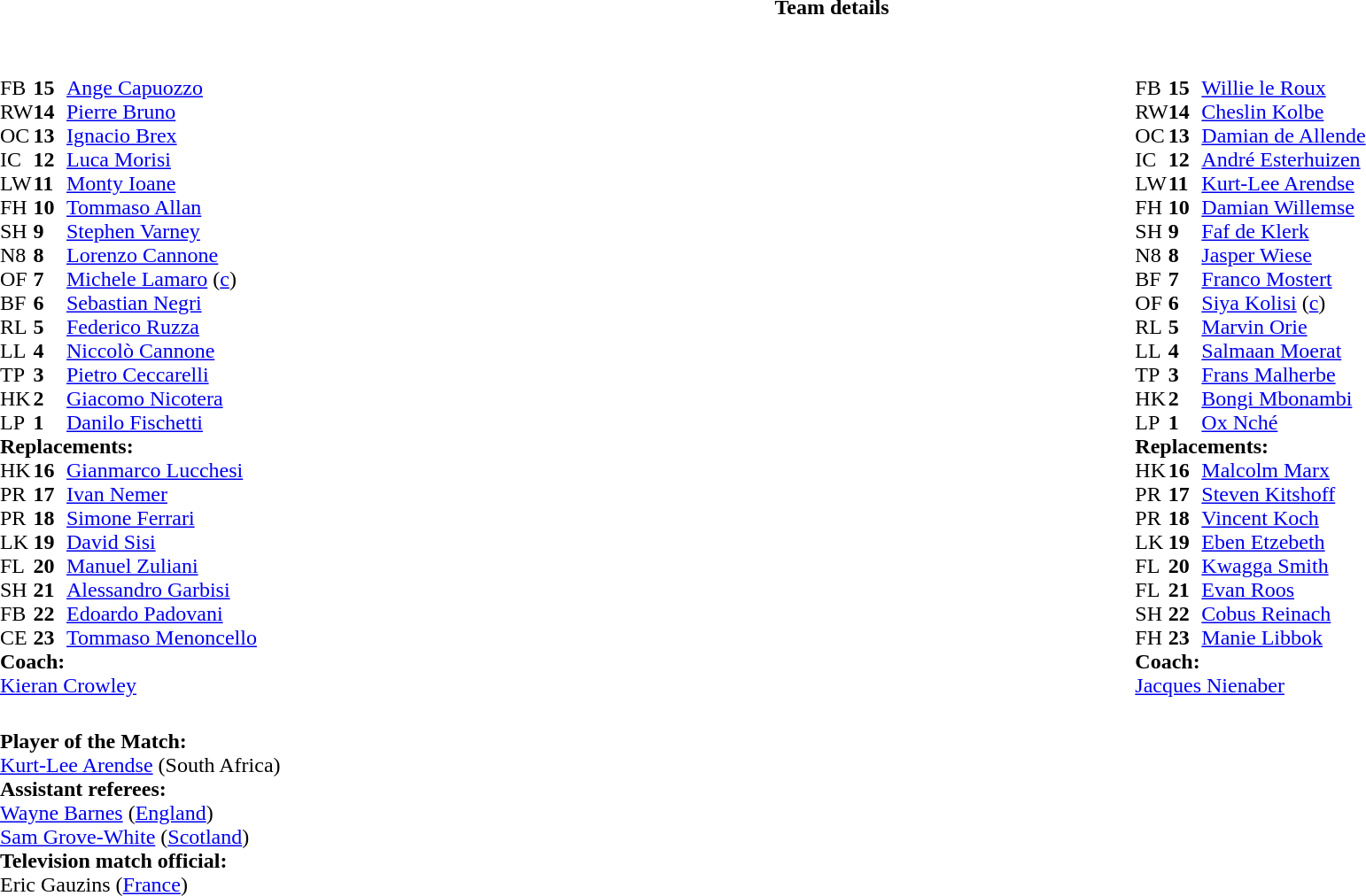<table border="0" style="width:100%;" class="collapsible collapsed">
<tr>
<th>Team details</th>
</tr>
<tr>
<td><br><table style="width:100%;">
<tr>
<td style="vertical-align:top; width:50%;"><br><table style="font-size: 100%" cellspacing="0" cellpadding="0">
<tr>
<th width="25"></th>
<th width="25"></th>
</tr>
<tr>
<td>FB</td>
<td><strong>15</strong></td>
<td><a href='#'>Ange Capuozzo</a></td>
</tr>
<tr>
<td>RW</td>
<td><strong>14</strong></td>
<td><a href='#'>Pierre Bruno</a></td>
<td></td>
<td></td>
</tr>
<tr>
<td>OC</td>
<td><strong>13</strong></td>
<td><a href='#'>Ignacio Brex</a></td>
</tr>
<tr>
<td>IC</td>
<td><strong>12</strong></td>
<td><a href='#'>Luca Morisi</a></td>
<td></td>
<td></td>
</tr>
<tr>
<td>LW</td>
<td><strong>11</strong></td>
<td><a href='#'>Monty Ioane</a></td>
</tr>
<tr>
<td>FH</td>
<td><strong>10</strong></td>
<td><a href='#'>Tommaso Allan</a></td>
</tr>
<tr>
<td>SH</td>
<td><strong>9</strong></td>
<td><a href='#'>Stephen Varney</a></td>
<td></td>
<td></td>
</tr>
<tr>
<td>N8</td>
<td><strong>8</strong></td>
<td><a href='#'>Lorenzo Cannone</a></td>
</tr>
<tr>
<td>OF</td>
<td><strong>7</strong></td>
<td><a href='#'>Michele Lamaro</a> (<a href='#'>c</a>)</td>
</tr>
<tr>
<td>BF</td>
<td><strong>6</strong></td>
<td><a href='#'>Sebastian Negri</a></td>
<td></td>
<td></td>
</tr>
<tr>
<td>RL</td>
<td><strong>5</strong></td>
<td><a href='#'>Federico Ruzza</a></td>
<td></td>
<td></td>
</tr>
<tr>
<td>LL</td>
<td><strong>4</strong></td>
<td><a href='#'>Niccolò Cannone</a></td>
</tr>
<tr>
<td>TP</td>
<td><strong>3</strong></td>
<td><a href='#'>Pietro Ceccarelli</a></td>
<td></td>
<td></td>
</tr>
<tr>
<td>HK</td>
<td><strong>2</strong></td>
<td><a href='#'>Giacomo Nicotera</a></td>
<td></td>
<td></td>
</tr>
<tr>
<td>LP</td>
<td><strong>1</strong></td>
<td><a href='#'>Danilo Fischetti</a></td>
<td></td>
<td></td>
</tr>
<tr>
<td colspan="3"><strong>Replacements:</strong></td>
</tr>
<tr>
<td>HK</td>
<td><strong>16</strong></td>
<td><a href='#'>Gianmarco Lucchesi</a></td>
<td></td>
<td></td>
</tr>
<tr>
<td>PR</td>
<td><strong>17</strong></td>
<td><a href='#'>Ivan Nemer</a></td>
<td></td>
<td></td>
</tr>
<tr>
<td>PR</td>
<td><strong>18</strong></td>
<td><a href='#'>Simone Ferrari</a></td>
<td></td>
<td></td>
</tr>
<tr>
<td>LK</td>
<td><strong>19</strong></td>
<td><a href='#'>David Sisi</a></td>
<td></td>
<td></td>
</tr>
<tr>
<td>FL</td>
<td><strong>20</strong></td>
<td><a href='#'>Manuel Zuliani</a></td>
<td></td>
<td></td>
</tr>
<tr>
<td>SH</td>
<td><strong>21</strong></td>
<td><a href='#'>Alessandro Garbisi</a></td>
<td></td>
<td></td>
</tr>
<tr>
<td>FB</td>
<td><strong>22</strong></td>
<td><a href='#'>Edoardo Padovani</a></td>
<td></td>
<td></td>
</tr>
<tr>
<td>CE</td>
<td><strong>23</strong></td>
<td><a href='#'>Tommaso Menoncello</a></td>
<td></td>
<td></td>
</tr>
<tr>
<td colspan="3"><strong>Coach:</strong></td>
</tr>
<tr>
<td colspan="3"> <a href='#'>Kieran Crowley</a></td>
</tr>
</table>
</td>
<td style="vertical-align:top"></td>
<td style="vertical-align:top;width:50%"><br><table cellspacing="0" cellpadding="0" style="margin:auto">
<tr>
<th width="25"></th>
<th width="25"></th>
</tr>
<tr>
<td>FB</td>
<td><strong>15</strong></td>
<td><a href='#'>Willie le Roux</a></td>
</tr>
<tr>
<td>RW</td>
<td><strong>14</strong></td>
<td><a href='#'>Cheslin Kolbe</a></td>
<td></td>
<td></td>
</tr>
<tr>
<td>OC</td>
<td><strong>13</strong></td>
<td><a href='#'>Damian de Allende</a></td>
</tr>
<tr>
<td>IC</td>
<td><strong>12</strong></td>
<td><a href='#'>André Esterhuizen</a></td>
</tr>
<tr>
<td>LW</td>
<td><strong>11</strong></td>
<td><a href='#'>Kurt-Lee Arendse</a></td>
</tr>
<tr>
<td>FH</td>
<td><strong>10</strong></td>
<td><a href='#'>Damian Willemse</a></td>
</tr>
<tr>
<td>SH</td>
<td><strong>9</strong></td>
<td><a href='#'>Faf de Klerk</a></td>
<td></td>
<td></td>
</tr>
<tr>
<td>N8</td>
<td><strong>8</strong></td>
<td><a href='#'>Jasper Wiese</a></td>
<td></td>
<td></td>
</tr>
<tr>
<td>BF</td>
<td><strong>7</strong></td>
<td><a href='#'>Franco Mostert</a></td>
</tr>
<tr>
<td>OF</td>
<td><strong>6</strong></td>
<td><a href='#'>Siya Kolisi</a> (<a href='#'>c</a>)</td>
</tr>
<tr>
<td>RL</td>
<td><strong>5</strong></td>
<td><a href='#'>Marvin Orie</a></td>
<td></td>
<td></td>
</tr>
<tr>
<td>LL</td>
<td><strong>4</strong></td>
<td><a href='#'>Salmaan Moerat</a></td>
<td></td>
<td></td>
</tr>
<tr>
<td>TP</td>
<td><strong>3</strong></td>
<td><a href='#'>Frans Malherbe</a></td>
<td></td>
<td></td>
</tr>
<tr>
<td>HK</td>
<td><strong>2</strong></td>
<td><a href='#'>Bongi Mbonambi</a></td>
<td></td>
<td></td>
</tr>
<tr>
<td>LP</td>
<td><strong>1</strong></td>
<td><a href='#'>Ox Nché</a></td>
<td></td>
<td></td>
</tr>
<tr>
<td colspan="3"><strong>Replacements:</strong></td>
</tr>
<tr>
<td>HK</td>
<td><strong>16</strong></td>
<td><a href='#'>Malcolm Marx</a></td>
<td></td>
<td></td>
</tr>
<tr>
<td>PR</td>
<td><strong>17</strong></td>
<td><a href='#'>Steven Kitshoff</a></td>
<td></td>
<td></td>
</tr>
<tr>
<td>PR</td>
<td><strong>18</strong></td>
<td><a href='#'>Vincent Koch</a></td>
<td></td>
<td></td>
</tr>
<tr>
<td>LK</td>
<td><strong>19</strong></td>
<td><a href='#'>Eben Etzebeth</a></td>
<td></td>
<td></td>
</tr>
<tr>
<td>FL</td>
<td><strong>20</strong></td>
<td><a href='#'>Kwagga Smith</a></td>
<td></td>
<td></td>
</tr>
<tr>
<td>FL</td>
<td><strong>21</strong></td>
<td><a href='#'>Evan Roos</a></td>
<td></td>
<td></td>
</tr>
<tr>
<td>SH</td>
<td><strong>22</strong></td>
<td><a href='#'>Cobus Reinach</a></td>
<td></td>
<td></td>
</tr>
<tr>
<td>FH</td>
<td><strong>23</strong></td>
<td><a href='#'>Manie Libbok</a></td>
<td></td>
<td></td>
</tr>
<tr>
<td colspan="3"><strong>Coach:</strong></td>
</tr>
<tr>
<td colspan="3"> <a href='#'>Jacques Nienaber</a></td>
</tr>
</table>
</td>
</tr>
</table>
<table style="width:100%">
<tr>
<td><br><strong>Player of the Match:</strong>
<br><a href='#'>Kurt-Lee Arendse</a> (South Africa)<br><strong>Assistant referees:</strong>
<br><a href='#'>Wayne Barnes</a> (<a href='#'>England</a>)
<br><a href='#'>Sam Grove-White</a> (<a href='#'>Scotland</a>)
<br><strong>Television match official:</strong>
<br>Eric Gauzins (<a href='#'>France</a>)</td>
</tr>
</table>
</td>
</tr>
</table>
